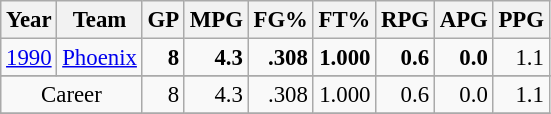<table class="wikitable sortable" style="font-size:95%; text-align:right;">
<tr>
<th>Year</th>
<th>Team</th>
<th>GP</th>
<th>MPG</th>
<th>FG%</th>
<th>FT%</th>
<th>RPG</th>
<th>APG</th>
<th>PPG</th>
</tr>
<tr>
<td style="text-align:left;"><a href='#'>1990</a></td>
<td style="text-align:left;"><a href='#'>Phoenix</a></td>
<td><strong>8</strong></td>
<td><strong>4.3</strong></td>
<td><strong>.308</strong></td>
<td><strong>1.000</strong></td>
<td><strong>0.6</strong></td>
<td><strong>0.0</strong></td>
<td>1.1</td>
</tr>
<tr>
</tr>
<tr class="sortbottom">
<td style="text-align:center;" colspan="2">Career</td>
<td>8</td>
<td>4.3</td>
<td>.308</td>
<td>1.000</td>
<td>0.6</td>
<td>0.0</td>
<td>1.1</td>
</tr>
<tr>
</tr>
</table>
